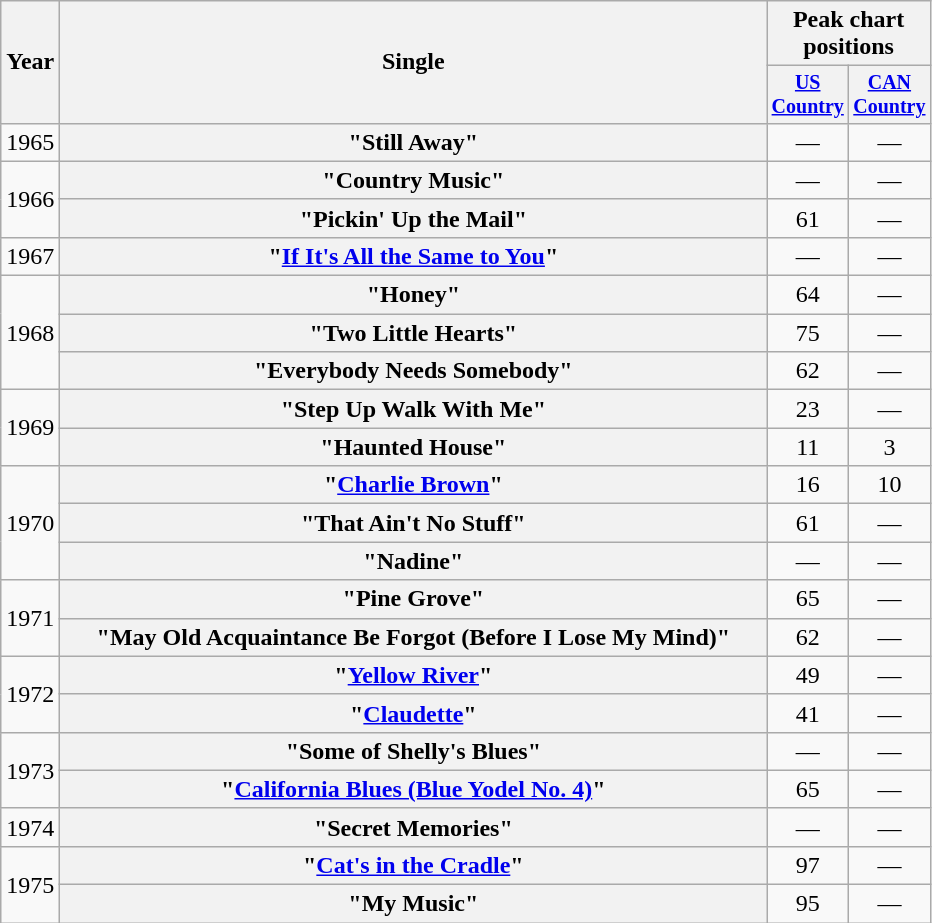<table class="wikitable plainrowheaders" style="text-align:center;">
<tr>
<th rowspan="2">Year</th>
<th rowspan="2" style="width:29em;">Single</th>
<th colspan="2">Peak chart<br>positions</th>
</tr>
<tr style="font-size:smaller;">
<th width="45"><a href='#'>US Country</a></th>
<th width="45"><a href='#'>CAN Country</a></th>
</tr>
<tr>
<td>1965</td>
<th scope="row">"Still Away"</th>
<td>—</td>
<td>—</td>
</tr>
<tr>
<td rowspan=2>1966</td>
<th scope="row">"Country Music"</th>
<td>—</td>
<td>—</td>
</tr>
<tr>
<th scope="row">"Pickin' Up the Mail"</th>
<td>61</td>
<td>—</td>
</tr>
<tr>
<td>1967</td>
<th scope="row">"<a href='#'>If It's All the Same to You</a>"</th>
<td>—</td>
<td>—</td>
</tr>
<tr>
<td rowspan=3>1968</td>
<th scope="row">"Honey"</th>
<td>64</td>
<td>—</td>
</tr>
<tr>
<th scope="row">"Two Little Hearts"</th>
<td>75</td>
<td>—</td>
</tr>
<tr>
<th scope="row">"Everybody Needs Somebody"</th>
<td>62</td>
<td>—</td>
</tr>
<tr>
<td rowspan=2>1969</td>
<th scope="row">"Step Up Walk With Me"</th>
<td>23</td>
<td>—</td>
</tr>
<tr>
<th scope="row">"Haunted House"</th>
<td>11</td>
<td>3</td>
</tr>
<tr>
<td rowspan=3>1970</td>
<th scope="row">"<a href='#'>Charlie Brown</a>"</th>
<td>16</td>
<td>10</td>
</tr>
<tr>
<th scope="row">"That Ain't No Stuff"</th>
<td>61</td>
<td>—</td>
</tr>
<tr>
<th scope="row">"Nadine"</th>
<td>—</td>
<td>—</td>
</tr>
<tr>
<td rowspan=2>1971</td>
<th scope="row">"Pine Grove"</th>
<td>65</td>
<td>—</td>
</tr>
<tr>
<th scope="row">"May Old Acquaintance Be Forgot (Before I Lose My Mind)"</th>
<td>62</td>
<td>—</td>
</tr>
<tr>
<td rowspan=2>1972</td>
<th scope="row">"<a href='#'>Yellow River</a>"</th>
<td>49</td>
<td>—</td>
</tr>
<tr>
<th scope="row">"<a href='#'>Claudette</a>"</th>
<td>41</td>
<td>—</td>
</tr>
<tr>
<td rowspan=2>1973</td>
<th scope="row">"Some of Shelly's Blues"</th>
<td>—</td>
<td>—</td>
</tr>
<tr>
<th scope="row">"<a href='#'>California Blues (Blue Yodel No. 4)</a>"</th>
<td>65</td>
<td>—</td>
</tr>
<tr>
<td>1974</td>
<th scope="row">"Secret Memories"</th>
<td>—</td>
<td>—</td>
</tr>
<tr>
<td rowspan=2>1975</td>
<th scope="row">"<a href='#'>Cat's in the Cradle</a>"</th>
<td>97</td>
<td>—</td>
</tr>
<tr>
<th scope="row">"My Music"</th>
<td>95</td>
<td>—</td>
</tr>
</table>
